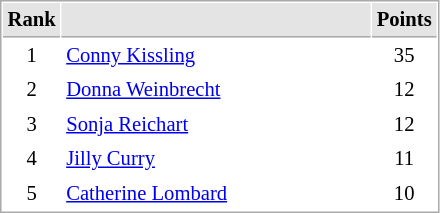<table cellspacing="1" cellpadding="3" style="border:1px solid #AAAAAA;font-size:86%">
<tr bgcolor="#E4E4E4">
<th style="border-bottom:1px solid #AAAAAA" width=10>Rank</th>
<th style="border-bottom:1px solid #AAAAAA" width=200></th>
<th style="border-bottom:1px solid #AAAAAA" width=20>Points</th>
</tr>
<tr>
<td align="center">1</td>
<td> <a href='#'>Conny Kissling</a></td>
<td align=center>35</td>
</tr>
<tr>
<td align="center">2</td>
<td> <a href='#'>Donna Weinbrecht</a></td>
<td align=center>12</td>
</tr>
<tr>
<td align="center">3</td>
<td> <a href='#'>Sonja Reichart</a></td>
<td align=center>12</td>
</tr>
<tr>
<td align="center">4</td>
<td> <a href='#'>Jilly Curry</a></td>
<td align=center>11</td>
</tr>
<tr>
<td align="center">5</td>
<td> <a href='#'>Catherine Lombard</a></td>
<td align=center>10</td>
</tr>
</table>
